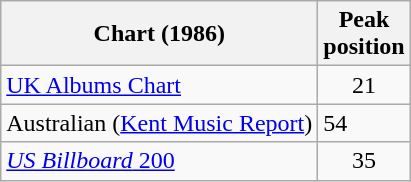<table class=wikitable>
<tr>
<th>Chart (1986)</th>
<th>Peak<br>position</th>
</tr>
<tr>
<td><a href='#'>UK Albums Chart</a></td>
<td style="text-align:center;">21</td>
</tr>
<tr>
<td>Australian (<a href='#'>Kent Music Report</a>)</td>
<td>54</td>
</tr>
<tr>
<td><a href='#'><em>US Billboard</em> 200</a></td>
<td style="text-align:center;">35</td>
</tr>
</table>
